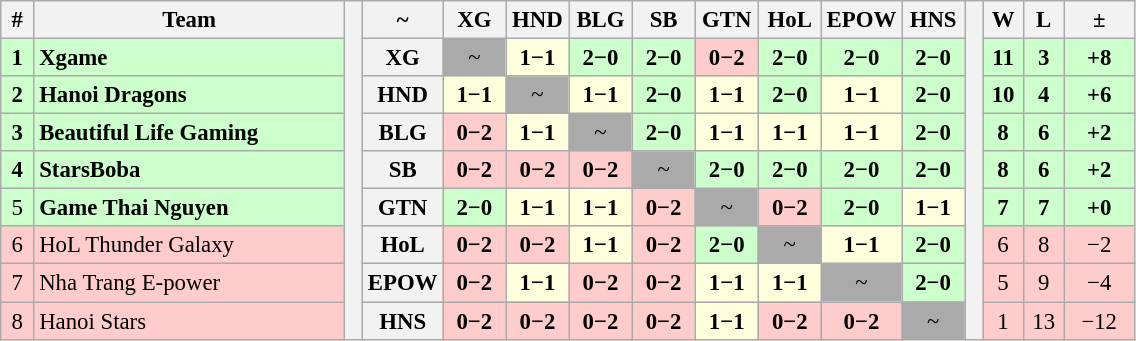<table class="wikitable" style="font-size: 95%; text-align: center">
<tr>
<th style="width:15px;">#</th>
<th style="width:200px;">Team</th>
<th rowspan="9" style="width:5px;;"></th>
<th>~</th>
<th style="width:35px;" title="">XG</th>
<th style="width:35px;" title="">HND</th>
<th style="width:35px;" title="">BLG</th>
<th style="width:35px;" title="">SB</th>
<th style="width:35px;" title="">GTN</th>
<th style="width:35px;" title="">HoL</th>
<th style="width:35px;" title="">EPOW</th>
<th style="width:35px;" title="">HNS</th>
<th rowspan="9" style="width:5px;;"></th>
<th style="width:20px;" title="Wins">W</th>
<th style="width:20px;" title="Losses">L</th>
<th style="width:40px;">±</th>
</tr>
<tr style="background:#cfc;">
<td><strong>1</strong></td>
<td style="text-align: left"><strong>Xgame</strong></td>
<th>XG</th>
<td style="background:#aaa;">~</td>
<td style="background:#ffd;"><strong>1−1</strong></td>
<td style="background:#cfc;"><strong>2−0</strong></td>
<td style="background:#cfc;"><strong>2−0</strong></td>
<td style="background:#fcc;"><strong>0−2</strong></td>
<td style="background:#cfc;"><strong>2−0</strong></td>
<td style="background:#cfc;"><strong>2−0</strong></td>
<td style="background:#cfc;"><strong>2−0</strong></td>
<td><strong>11</strong></td>
<td><strong>3</strong></td>
<td><strong>+8</strong></td>
</tr>
<tr style="background:#cfc;">
<td><strong>2</strong></td>
<td style="text-align: left"><strong>Hanoi Dragons</strong></td>
<th>HND</th>
<td style="background:#ffd;"><strong>1−1</strong></td>
<td style="background:#aaa;">~</td>
<td style="background:#ffd;"><strong>1−1</strong></td>
<td style="background:#cfc;"><strong>2−0</strong></td>
<td style="background:#ffd;"><strong>1−1</strong></td>
<td style="background:#cfc;"><strong>2−0</strong></td>
<td style="background:#ffd;"><strong>1−1</strong></td>
<td style="background:#cfc;"><strong>2−0</strong></td>
<td><strong>10</strong></td>
<td><strong>4</strong></td>
<td><strong>+6</strong></td>
</tr>
<tr style="background:#cfc;">
<td><strong>3</strong></td>
<td style="text-align: left"><strong>Beautiful Life Gaming</strong></td>
<th>BLG</th>
<td style="background:#fcc;"><strong>0−2</strong></td>
<td style="background:#ffd;"><strong>1−1</strong></td>
<td style="background:#aaa;">~</td>
<td style="background:#cfc;"><strong>2−0</strong></td>
<td style="background:#ffd;"><strong>1−1</strong></td>
<td style="background:#ffd;"><strong>1−1</strong></td>
<td style="background:#ffd;"><strong>1−1</strong></td>
<td style="background:#cfc;"><strong>2−0</strong></td>
<td><strong>8</strong></td>
<td><strong>6</strong></td>
<td><strong>+2</strong></td>
</tr>
<tr style="background:#cfc;">
<td><strong>4</strong></td>
<td style="text-align: left"><strong>StarsBoba</strong></td>
<th>SB</th>
<td style="background:#fcc;"><strong>0−2</strong></td>
<td style="background:#fcc;"><strong>0−2</strong></td>
<td style="background:#fcc;"><strong>0−2</strong></td>
<td style="background:#aaa;">~</td>
<td style="background:#cfc;"><strong>2−0</strong></td>
<td style="background:#cfc;"><strong>2−0</strong></td>
<td style="background:#cfc;"><strong>2−0</strong></td>
<td style="background:#cfc;"><strong>2−0</strong></td>
<td><strong>8</strong></td>
<td><strong>6</strong></td>
<td><strong>+2</strong></td>
</tr>
<tr style="background:#cfc;">
<td>5</td>
<td style="text-align: left"><strong>Game Thai Nguyen</strong></td>
<th>GTN</th>
<td style="background:#cfc;"><strong>2−0</strong></td>
<td style="background:#ffd;"><strong>1−1</strong></td>
<td style="background:#ffd;"><strong>1−1</strong></td>
<td style="background:#fcc;"><strong>0−2</strong></td>
<td style="background:#aaa;">~</td>
<td style="background:#fcc;"><strong>0−2</strong></td>
<td style="background:#cfc;"><strong>2−0</strong></td>
<td style="background:#ffd;"><strong>1−1</strong></td>
<td><strong>7</strong></td>
<td><strong>7</strong></td>
<td><strong>+0</strong></td>
</tr>
<tr style="background:#fcc;">
<td>6</td>
<td style="text-align: left">HoL Thunder Galaxy</td>
<th>HoL</th>
<td style="background:#fcc;"><strong>0−2</strong></td>
<td style="background:#fcc;"><strong>0−2</strong></td>
<td style="background:#ffd;"><strong>1−1</strong></td>
<td style="background:#fcc;"><strong>0−2</strong></td>
<td style="background:#cfc;"><strong>2−0</strong></td>
<td style="background:#aaa;">~</td>
<td style="background:#ffd;"><strong>1−1</strong></td>
<td style="background:#cfc;"><strong>2−0</strong></td>
<td>6</td>
<td>8</td>
<td>−2</td>
</tr>
<tr style="background:#fcc;">
<td>7</td>
<td style="text-align: left">Nha Trang E-power</td>
<th>EPOW</th>
<td style="background:#fcc;"><strong>0−2</strong></td>
<td style="background:#ffd;"><strong>1−1</strong></td>
<td style="background:#fcc;"><strong>0−2</strong></td>
<td style="background:#fcc;"><strong>0−2</strong></td>
<td style="background:#ffd;"><strong>1−1</strong></td>
<td style="background:#ffd;"><strong>1−1</strong></td>
<td style="background:#aaa;">~</td>
<td style="background:#cfc;"><strong>2−0</strong></td>
<td>5</td>
<td>9</td>
<td>−4</td>
</tr>
<tr style="background:#fcc;">
<td>8</td>
<td style="text-align: left">Hanoi Stars</td>
<th>HNS</th>
<td style="background:#fcc;"><strong>0−2</strong></td>
<td style="background:#fcc;"><strong>0−2</strong></td>
<td style="background:#fcc;"><strong>0−2</strong></td>
<td style="background:#fcc;"><strong>0−2</strong></td>
<td style="background:#ffd;"><strong>1−1</strong></td>
<td style="background:#fcc;"><strong>0−2</strong></td>
<td style="background:#fcc;"><strong>0−2</strong></td>
<td style="background:#aaa;">~</td>
<td>1</td>
<td>13</td>
<td>−12</td>
</tr>
</table>
